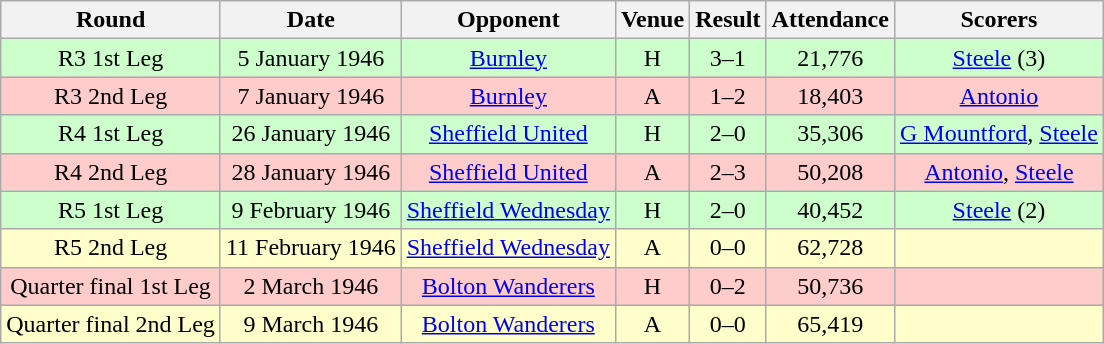<table class="wikitable" style="font-size:100%; text-align:center">
<tr>
<th>Round</th>
<th>Date</th>
<th>Opponent</th>
<th>Venue</th>
<th>Result</th>
<th>Attendance</th>
<th>Scorers</th>
</tr>
<tr style="background-color: #CCFFCC;">
<td>R3 1st Leg</td>
<td>5 January 1946</td>
<td><a href='#'>Burnley</a></td>
<td>H</td>
<td>3–1</td>
<td>21,776</td>
<td><a href='#'>Steele</a> (3)</td>
</tr>
<tr style="background-color: #FFCCCC;">
<td>R3 2nd Leg</td>
<td>7 January 1946</td>
<td><a href='#'>Burnley</a></td>
<td>A</td>
<td>1–2</td>
<td>18,403</td>
<td><a href='#'>Antonio</a></td>
</tr>
<tr style="background-color: #CCFFCC;">
<td>R4 1st Leg</td>
<td>26 January 1946</td>
<td><a href='#'>Sheffield United</a></td>
<td>H</td>
<td>2–0</td>
<td>35,306</td>
<td><a href='#'>G Mountford</a>, <a href='#'>Steele</a></td>
</tr>
<tr style="background-color: #FFCCCC;">
<td>R4 2nd Leg</td>
<td>28 January 1946</td>
<td><a href='#'>Sheffield United</a></td>
<td>A</td>
<td>2–3</td>
<td>50,208</td>
<td><a href='#'>Antonio</a>, <a href='#'>Steele</a></td>
</tr>
<tr style="background-color: #CCFFCC;">
<td>R5 1st Leg</td>
<td>9 February 1946</td>
<td><a href='#'>Sheffield Wednesday</a></td>
<td>H</td>
<td>2–0</td>
<td>40,452</td>
<td><a href='#'>Steele</a> (2)</td>
</tr>
<tr style="background-color: #FFFFCC;">
<td>R5 2nd Leg</td>
<td>11 February 1946</td>
<td><a href='#'>Sheffield Wednesday</a></td>
<td>A</td>
<td>0–0</td>
<td>62,728</td>
<td></td>
</tr>
<tr style="background-color: #FFCCCC;">
<td>Quarter final 1st Leg</td>
<td>2 March 1946</td>
<td><a href='#'>Bolton Wanderers</a></td>
<td>H</td>
<td>0–2</td>
<td>50,736</td>
<td></td>
</tr>
<tr style="background-color: #FFFFCC;">
<td>Quarter final 2nd Leg</td>
<td>9 March 1946</td>
<td><a href='#'>Bolton Wanderers</a></td>
<td>A</td>
<td>0–0</td>
<td>65,419</td>
<td></td>
</tr>
</table>
